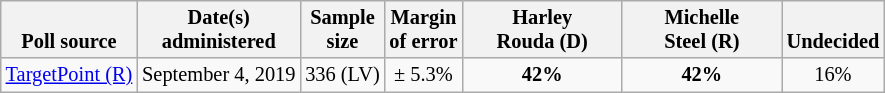<table class="wikitable" style="font-size:85%;text-align:center;">
<tr valign=bottom>
<th>Poll source</th>
<th>Date(s)<br>administered</th>
<th>Sample<br>size</th>
<th>Margin<br>of error</th>
<th style="width:100px">Harley<br>Rouda (D)</th>
<th style="width:100px">Michelle<br>Steel (R)</th>
<th>Undecided</th>
</tr>
<tr>
<td style="text-align:left;"><a href='#'>TargetPoint (R)</a></td>
<td>September 4, 2019</td>
<td>336 (LV)</td>
<td>± 5.3%</td>
<td><strong>42%</strong></td>
<td><strong>42%</strong></td>
<td>16%</td>
</tr>
</table>
